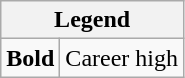<table class="wikitable mw-collapsible mw-collapsed">
<tr>
<th colspan="2">Legend</th>
</tr>
<tr>
<td><strong>Bold</strong></td>
<td>Career high</td>
</tr>
</table>
